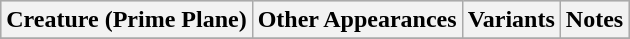<table class="wikitable">
<tr bgcolor="#CCCCCC">
<th>Creature (Prime Plane)</th>
<th>Other Appearances</th>
<th>Variants</th>
<th>Notes</th>
</tr>
<tr>
</tr>
</table>
